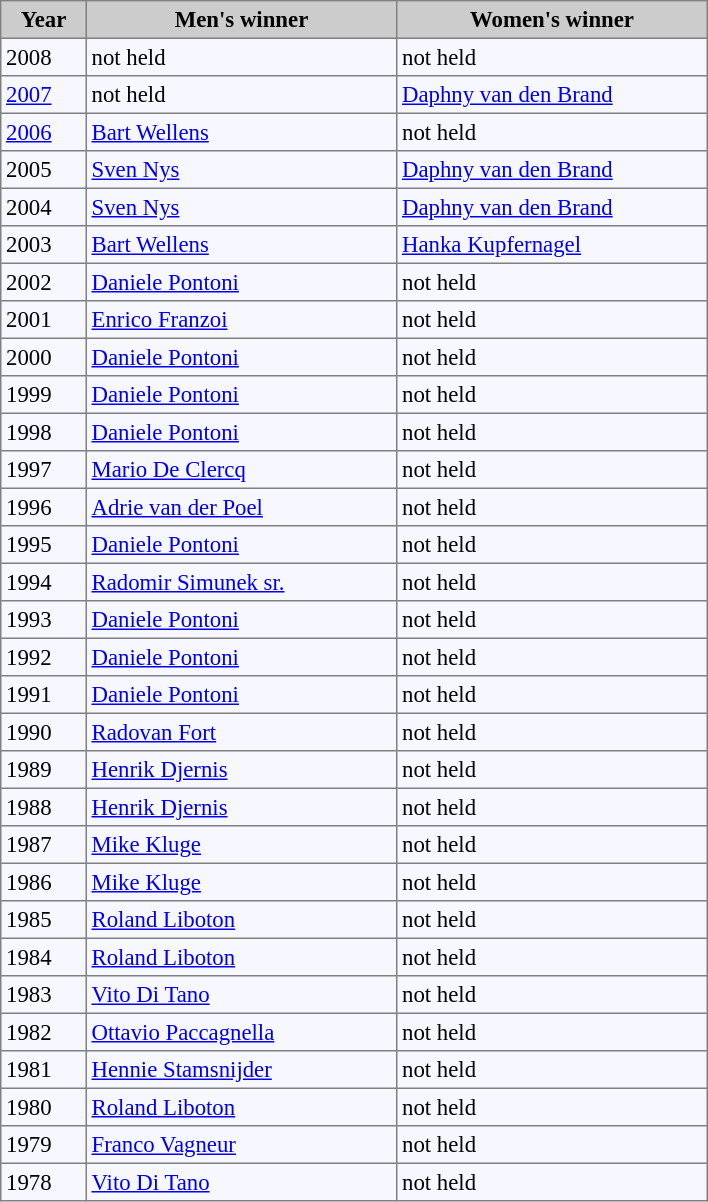<table bgcolor="#f7f8ff" cellpadding="3" cellspacing="0" border="1" style="font-size: 95%; border: gray solid 1px; border-collapse: collapse;">
<tr bgcolor="#CCCCCC">
<td align="center" width="50"><strong>Year</strong></td>
<td align="center" width="200"><strong>Men's winner</strong></td>
<td align="center" width="200"><strong>Women's winner</strong></td>
</tr>
<tr align="left">
<td>2008</td>
<td>not held</td>
<td>not held</td>
</tr>
<tr align="left">
<td><a href='#'>2007</a></td>
<td>not held</td>
<td> <a href='#'>Daphny van den Brand</a></td>
</tr>
<tr align="left">
<td><a href='#'>2006</a></td>
<td> <a href='#'>Bart Wellens</a></td>
<td>not held</td>
</tr>
<tr align="left">
<td>2005</td>
<td> <a href='#'>Sven Nys</a></td>
<td> <a href='#'>Daphny van den Brand</a></td>
</tr>
<tr align="left">
<td>2004</td>
<td> <a href='#'>Sven Nys</a></td>
<td> <a href='#'>Daphny van den Brand</a></td>
</tr>
<tr align="left">
<td>2003</td>
<td> <a href='#'>Bart Wellens</a></td>
<td> <a href='#'>Hanka Kupfernagel</a></td>
</tr>
<tr align="left">
<td>2002</td>
<td> <a href='#'>Daniele Pontoni</a></td>
<td>not held</td>
</tr>
<tr align="left">
<td>2001</td>
<td> <a href='#'>Enrico Franzoi</a></td>
<td>not held</td>
</tr>
<tr align="left">
<td>2000</td>
<td> <a href='#'>Daniele Pontoni</a></td>
<td>not held</td>
</tr>
<tr align="left">
<td>1999</td>
<td> <a href='#'>Daniele Pontoni</a></td>
<td>not held</td>
</tr>
<tr align="left">
<td>1998</td>
<td> <a href='#'>Daniele Pontoni</a></td>
<td>not held</td>
</tr>
<tr align="left">
<td>1997</td>
<td> <a href='#'>Mario De Clercq</a></td>
<td>not held</td>
</tr>
<tr align="left">
<td>1996</td>
<td> <a href='#'>Adrie van der Poel</a></td>
<td>not held</td>
</tr>
<tr align="left">
<td>1995</td>
<td> <a href='#'>Daniele Pontoni</a></td>
<td>not held</td>
</tr>
<tr align="left">
<td>1994</td>
<td> <a href='#'>Radomir Simunek sr.</a></td>
<td>not held</td>
</tr>
<tr align="left">
<td>1993</td>
<td> <a href='#'>Daniele Pontoni</a></td>
<td>not held</td>
</tr>
<tr align="left">
<td>1992</td>
<td> <a href='#'>Daniele Pontoni</a></td>
<td>not held</td>
</tr>
<tr align="left">
<td>1991</td>
<td> <a href='#'>Daniele Pontoni</a></td>
<td>not held</td>
</tr>
<tr align="left">
<td>1990</td>
<td> <a href='#'>Radovan Fort</a></td>
<td>not held</td>
</tr>
<tr align="left">
<td>1989</td>
<td> <a href='#'>Henrik Djernis</a></td>
<td>not held</td>
</tr>
<tr align="left">
<td>1988</td>
<td> <a href='#'>Henrik Djernis</a></td>
<td>not held</td>
</tr>
<tr align="left">
<td>1987</td>
<td> <a href='#'>Mike Kluge</a></td>
<td>not held</td>
</tr>
<tr align="left">
<td>1986</td>
<td> <a href='#'>Mike Kluge</a></td>
<td>not held</td>
</tr>
<tr align="left">
<td>1985</td>
<td> <a href='#'>Roland Liboton</a></td>
<td>not held</td>
</tr>
<tr align="left">
<td>1984</td>
<td> <a href='#'>Roland Liboton</a></td>
<td>not held</td>
</tr>
<tr align="left">
<td>1983</td>
<td> <a href='#'>Vito Di Tano</a></td>
<td>not held</td>
</tr>
<tr align="left">
<td>1982</td>
<td> <a href='#'>Ottavio Paccagnella</a></td>
<td>not held</td>
</tr>
<tr align="left">
<td>1981</td>
<td> <a href='#'>Hennie Stamsnijder</a></td>
<td>not held</td>
</tr>
<tr align="left">
<td>1980</td>
<td> <a href='#'>Roland Liboton</a></td>
<td>not held</td>
</tr>
<tr align="left">
<td>1979</td>
<td> <a href='#'>Franco Vagneur</a></td>
<td>not held</td>
</tr>
<tr align="left">
<td>1978</td>
<td> <a href='#'>Vito Di Tano</a></td>
<td>not held</td>
</tr>
</table>
